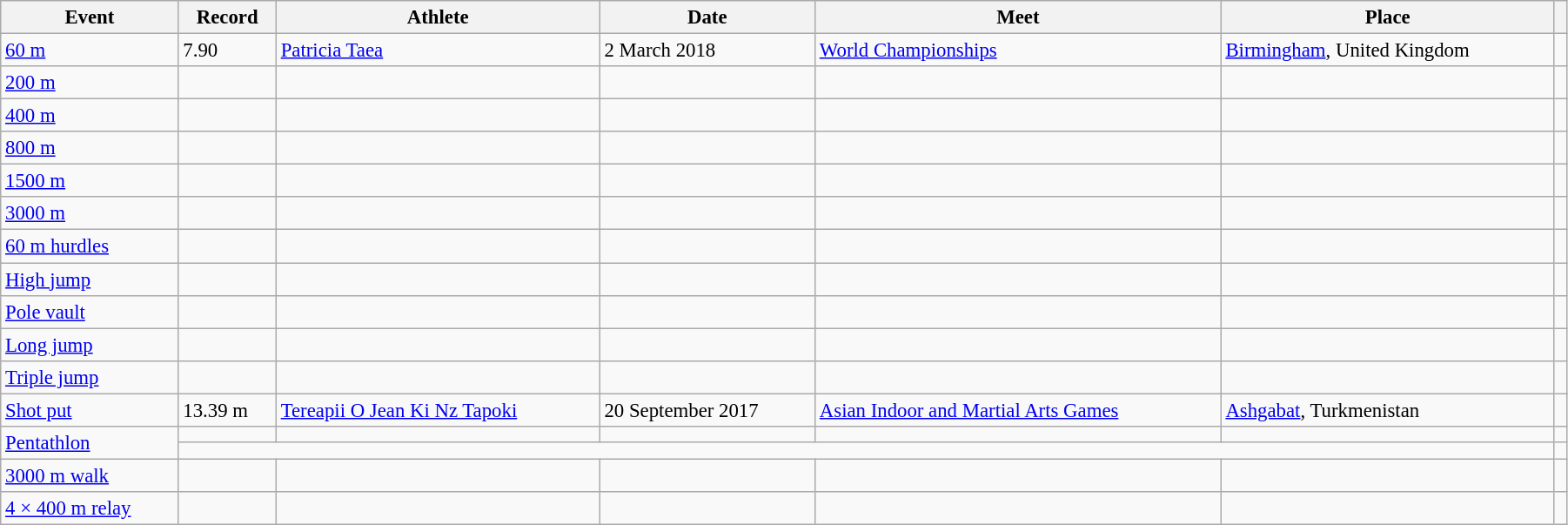<table class="wikitable" style="font-size:95%; width: 95%;">
<tr>
<th>Event</th>
<th>Record</th>
<th>Athlete</th>
<th>Date</th>
<th>Meet</th>
<th>Place</th>
<th></th>
</tr>
<tr>
<td><a href='#'>60 m</a></td>
<td>7.90</td>
<td><a href='#'>Patricia Taea</a></td>
<td>2 March 2018</td>
<td><a href='#'>World Championships</a></td>
<td><a href='#'>Birmingham</a>, United Kingdom</td>
<td></td>
</tr>
<tr>
<td><a href='#'>200 m</a></td>
<td></td>
<td></td>
<td></td>
<td></td>
<td></td>
<td></td>
</tr>
<tr>
<td><a href='#'>400 m</a></td>
<td></td>
<td></td>
<td></td>
<td></td>
<td></td>
<td></td>
</tr>
<tr>
<td><a href='#'>800 m</a></td>
<td></td>
<td></td>
<td></td>
<td></td>
<td></td>
<td></td>
</tr>
<tr>
<td><a href='#'>1500 m</a></td>
<td></td>
<td></td>
<td></td>
<td></td>
<td></td>
<td></td>
</tr>
<tr>
<td><a href='#'>3000 m</a></td>
<td></td>
<td></td>
<td></td>
<td></td>
<td></td>
<td></td>
</tr>
<tr>
<td><a href='#'>60 m hurdles</a></td>
<td></td>
<td></td>
<td></td>
<td></td>
<td></td>
<td></td>
</tr>
<tr>
<td><a href='#'>High jump</a></td>
<td></td>
<td></td>
<td></td>
<td></td>
<td></td>
<td></td>
</tr>
<tr>
<td><a href='#'>Pole vault</a></td>
<td></td>
<td></td>
<td></td>
<td></td>
<td></td>
<td></td>
</tr>
<tr>
<td><a href='#'>Long jump</a></td>
<td></td>
<td></td>
<td></td>
<td></td>
<td></td>
<td></td>
</tr>
<tr>
<td><a href='#'>Triple jump</a></td>
<td></td>
<td></td>
<td></td>
<td></td>
<td></td>
<td></td>
</tr>
<tr>
<td><a href='#'>Shot put</a></td>
<td>13.39 m</td>
<td><a href='#'>Tereapii O Jean Ki Nz Tapoki</a></td>
<td>20 September 2017</td>
<td><a href='#'>Asian Indoor and Martial Arts Games</a></td>
<td><a href='#'>Ashgabat</a>, Turkmenistan</td>
<td></td>
</tr>
<tr>
<td rowspan=2><a href='#'>Pentathlon</a></td>
<td></td>
<td></td>
<td></td>
<td></td>
<td></td>
<td></td>
</tr>
<tr>
<td colspan=5></td>
<td></td>
</tr>
<tr>
<td><a href='#'>3000 m walk</a></td>
<td></td>
<td></td>
<td></td>
<td></td>
<td></td>
<td></td>
</tr>
<tr>
<td><a href='#'>4 × 400 m relay</a></td>
<td></td>
<td></td>
<td></td>
<td></td>
<td></td>
<td></td>
</tr>
</table>
